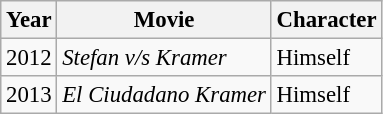<table class="wikitable" style="font-size:95%;">
<tr>
<th>Year</th>
<th>Movie</th>
<th>Character</th>
</tr>
<tr>
<td>2012</td>
<td><em>Stefan v/s Kramer</em></td>
<td>Himself</td>
</tr>
<tr>
<td>2013</td>
<td><em>El Ciudadano Kramer</em></td>
<td>Himself</td>
</tr>
</table>
